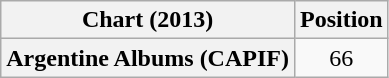<table class="wikitable plainrowheaders sortable" style="text-align:center">
<tr>
<th scope="col">Chart (2013)</th>
<th scope="col">Position</th>
</tr>
<tr>
<th scope="row">Argentine Albums (CAPIF)</th>
<td>66</td>
</tr>
</table>
